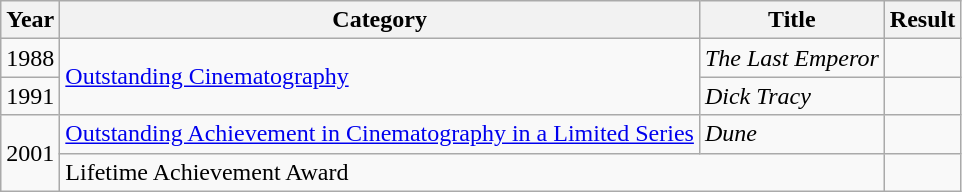<table class="wikitable">
<tr>
<th>Year</th>
<th>Category</th>
<th>Title</th>
<th>Result</th>
</tr>
<tr>
<td>1988</td>
<td rowspan=2><a href='#'>Outstanding Cinematography</a></td>
<td><em>The Last Emperor</em></td>
<td></td>
</tr>
<tr>
<td>1991</td>
<td><em>Dick Tracy</em></td>
<td></td>
</tr>
<tr>
<td rowspan=2>2001</td>
<td><a href='#'>Outstanding Achievement in Cinematography in a Limited Series</a></td>
<td><em>Dune</em></td>
<td></td>
</tr>
<tr>
<td colspan=2>Lifetime Achievement Award</td>
<td></td>
</tr>
</table>
